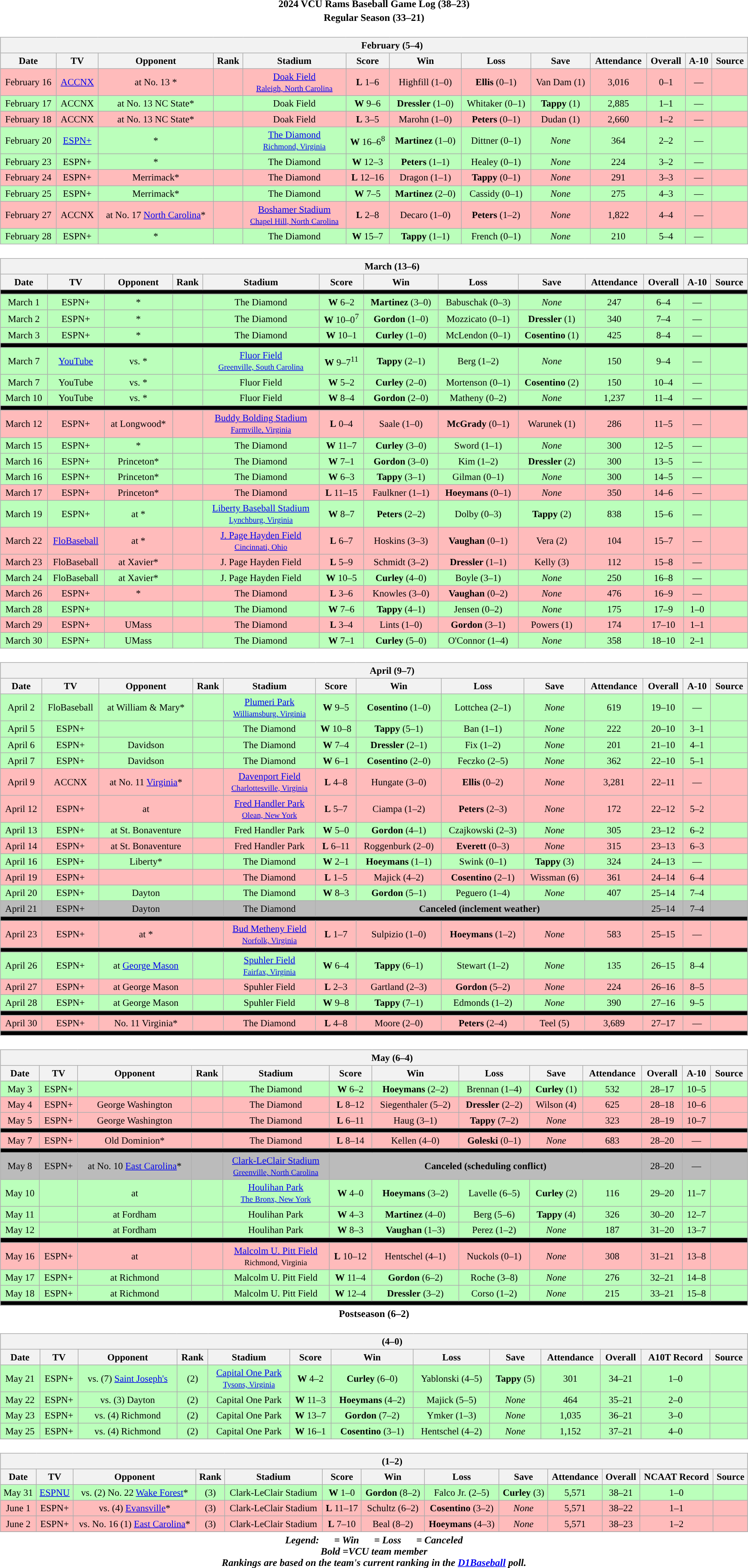<table class="toccolours" width=95% style="clear:both; margin:1.5em auto; text-align:center;">
<tr>
<th colspan=2>2024 VCU Rams Baseball Game Log (38–23)</th>
</tr>
<tr>
<th colspan=2>Regular Season (33–21)</th>
</tr>
<tr valign="top">
<td><br><table class="wikitable collapsible collapsed" style="margin:auto; width:100%; text-align:center; font-size:95%">
<tr>
<th colspan=14 style="padding-left:4em;">February (5–4)</th>
</tr>
<tr>
<th bgcolor="#DDDDFF">Date</th>
<th bgcolor="#DDDDFF">TV</th>
<th bgcolor="#DDDDFF">Opponent</th>
<th bgcolor="#DDDDFF">Rank</th>
<th bgcolor="#DDDDFF">Stadium</th>
<th bgcolor="#DDDDFF">Score</th>
<th bgcolor="#DDDDFF">Win</th>
<th bgcolor="#DDDDFF">Loss</th>
<th bgcolor="#DDDDFF">Save</th>
<th bgcolor="#DDDDFF">Attendance</th>
<th bgcolor="#DDDDFF">Overall</th>
<th bgcolor="#DDDDFF">A-10</th>
<th bgcolor="#DDDDFF">Source</th>
</tr>
<tr bgcolor="ffbbbb">
<td>February 16</td>
<td><a href='#'>ACCNX</a></td>
<td>at No. 13 *</td>
<td></td>
<td><a href='#'>Doak Field</a><br><small><a href='#'>Raleigh, North Carolina</a></small></td>
<td><strong>L</strong> 1–6</td>
<td>Highfill (1–0)</td>
<td><strong>Ellis</strong> (0–1)</td>
<td>Van Dam (1)</td>
<td>3,016</td>
<td>0–1</td>
<td>—</td>
<td></td>
</tr>
<tr bgcolor="bbffbb">
<td>February 17</td>
<td>ACCNX</td>
<td>at No. 13 NC State*</td>
<td></td>
<td>Doak Field</td>
<td><strong>W</strong> 9–6</td>
<td><strong>Dressler</strong> (1–0)</td>
<td>Whitaker (0–1)</td>
<td><strong>Tappy</strong> (1)</td>
<td>2,885</td>
<td>1–1</td>
<td>—</td>
<td></td>
</tr>
<tr bgcolor="ffbbbb">
<td>February 18</td>
<td>ACCNX</td>
<td>at No. 13 NC State*</td>
<td></td>
<td>Doak Field</td>
<td><strong>L</strong> 3–5</td>
<td>Marohn (1–0)</td>
<td><strong>Peters</strong> (0–1)</td>
<td>Dudan (1)</td>
<td>2,660</td>
<td>1–2</td>
<td>—</td>
<td></td>
</tr>
<tr bgcolor="bbffbb">
<td>February 20</td>
<td><a href='#'>ESPN+</a></td>
<td>*</td>
<td></td>
<td><a href='#'>The Diamond</a><br><small><a href='#'>Richmond, Virginia</a></small></td>
<td><strong>W</strong> 16–6<sup>8</sup></td>
<td><strong>Martinez</strong> (1–0)</td>
<td>Dittner (0–1)</td>
<td><em>None</em></td>
<td>364</td>
<td>2–2</td>
<td>—</td>
<td></td>
</tr>
<tr bgcolor="bbffbb">
<td>February 23</td>
<td>ESPN+</td>
<td>*</td>
<td></td>
<td>The Diamond</td>
<td><strong>W</strong> 12–3</td>
<td><strong>Peters</strong> (1–1)</td>
<td>Healey (0–1)</td>
<td><em>None</em></td>
<td>224</td>
<td>3–2</td>
<td>—</td>
<td></td>
</tr>
<tr bgcolor="ffbbbb">
<td>February 24</td>
<td>ESPN+</td>
<td>Merrimack*</td>
<td></td>
<td>The Diamond</td>
<td><strong>L</strong> 12–16</td>
<td>Dragon (1–1)</td>
<td><strong>Tappy</strong> (0–1)</td>
<td><em>None</em></td>
<td>291</td>
<td>3–3</td>
<td>—</td>
<td></td>
</tr>
<tr bgcolor="bbffbb">
<td>February 25</td>
<td>ESPN+</td>
<td>Merrimack*</td>
<td></td>
<td>The Diamond</td>
<td><strong>W</strong> 7–5</td>
<td><strong>Martinez</strong> (2–0)</td>
<td>Cassidy (0–1)</td>
<td><em>None</em></td>
<td>275</td>
<td>4–3</td>
<td>—</td>
<td></td>
</tr>
<tr bgcolor="ffbbbb">
<td>February 27</td>
<td>ACCNX</td>
<td>at No. 17 <a href='#'>North Carolina</a>*</td>
<td></td>
<td><a href='#'>Boshamer Stadium</a><br><small><a href='#'>Chapel Hill, North Carolina</a></small></td>
<td><strong>L</strong> 2–8</td>
<td>Decaro (1–0)</td>
<td><strong>Peters</strong> (1–2)</td>
<td><em>None</em></td>
<td>1,822</td>
<td>4–4</td>
<td>—</td>
<td></td>
</tr>
<tr bgcolor="bbffbb">
<td>February 28</td>
<td>ESPN+</td>
<td>*</td>
<td></td>
<td>The Diamond</td>
<td><strong>W</strong> 15–7</td>
<td><strong>Tappy</strong> (1–1)</td>
<td>French (0–1)</td>
<td><em>None</em></td>
<td>210</td>
<td>5–4</td>
<td>—</td>
<td></td>
</tr>
</table>
</td>
</tr>
<tr>
<td><br><table class="wikitable collapsible collapsed" style="margin:auto; width:100%; text-align:center; font-size:95%">
<tr>
<th colspan=14 style="padding-left:4em;">March (13–6)</th>
</tr>
<tr>
<th bgcolor="#DDDDFF">Date</th>
<th bgcolor="#DDDDFF">TV</th>
<th bgcolor="#DDDDFF">Opponent</th>
<th bgcolor="#DDDDFF">Rank</th>
<th bgcolor="#DDDDFF">Stadium</th>
<th bgcolor="#DDDDFF">Score</th>
<th bgcolor="#DDDDFF">Win</th>
<th bgcolor="#DDDDFF">Loss</th>
<th bgcolor="#DDDDFF">Save</th>
<th bgcolor="#DDDDFF">Attendance</th>
<th bgcolor="#DDDDFF">Overall</th>
<th bgcolor="#DDDDFF">A-10</th>
<th bgcolor="#DDDDFF">Source</th>
</tr>
<tr>
<th colspan=14 style="padding-left:4em;background:#000000; color:white"></th>
</tr>
<tr bgcolor="bbffbb">
<td>March 1</td>
<td>ESPN+</td>
<td>*</td>
<td></td>
<td>The Diamond</td>
<td><strong>W</strong> 6–2</td>
<td><strong>Martinez</strong> (3–0)</td>
<td>Babuschak (0–3)</td>
<td><em>None</em></td>
<td>247</td>
<td>6–4</td>
<td>—</td>
<td></td>
</tr>
<tr bgcolor="bbffbb">
<td>March 2</td>
<td>ESPN+</td>
<td>*</td>
<td></td>
<td>The Diamond</td>
<td><strong>W</strong> 10–0<sup>7</sup></td>
<td><strong>Gordon</strong> (1–0)</td>
<td>Mozzicato (0–1)</td>
<td><strong>Dressler</strong> (1)</td>
<td>340</td>
<td>7–4</td>
<td>—</td>
<td></td>
</tr>
<tr bgcolor="bbffbb">
<td>March 3</td>
<td>ESPN+</td>
<td>*</td>
<td></td>
<td>The Diamond</td>
<td><strong>W</strong> 10–1</td>
<td><strong>Curley</strong> (1–0)</td>
<td>McLendon (0–1)</td>
<td><strong>Cosentino</strong> (1)</td>
<td>425</td>
<td>8–4</td>
<td>—</td>
<td></td>
</tr>
<tr>
<th colspan=14 style="padding-left:4em;background:#000000; color:white"></th>
</tr>
<tr bgcolor="bbffbb">
<td>March 7</td>
<td><a href='#'>YouTube</a></td>
<td>vs. *</td>
<td></td>
<td><a href='#'>Fluor Field</a><br><small><a href='#'>Greenville, South Carolina</a></small></td>
<td><strong>W</strong> 9–7<sup>11</sup></td>
<td><strong>Tappy</strong> (2–1)</td>
<td>Berg (1–2)</td>
<td><em>None</em></td>
<td>150</td>
<td>9–4</td>
<td>—</td>
<td></td>
</tr>
<tr bgcolor="bbffbb">
<td>March 7</td>
<td>YouTube</td>
<td>vs. *</td>
<td></td>
<td>Fluor Field</td>
<td><strong>W</strong> 5–2</td>
<td><strong>Curley</strong> (2–0)</td>
<td>Mortenson (0–1)</td>
<td><strong>Cosentino</strong> (2)</td>
<td>150</td>
<td>10–4</td>
<td>—</td>
<td></td>
</tr>
<tr bgcolor="bbffbb">
<td>March 10</td>
<td>YouTube</td>
<td>vs. *</td>
<td></td>
<td>Fluor Field</td>
<td><strong>W</strong> 8–4</td>
<td><strong>Gordon</strong> (2–0)</td>
<td>Matheny (0–2)</td>
<td><em>None</em></td>
<td>1,237</td>
<td>11–4</td>
<td>—</td>
<td></td>
</tr>
<tr>
<th colspan=14 style="padding-left:4em;background:#000000; color:white"></th>
</tr>
<tr bgcolor="ffbbbb">
<td>March 12</td>
<td>ESPN+</td>
<td>at Longwood*</td>
<td></td>
<td><a href='#'>Buddy Bolding Stadium</a><br><small><a href='#'>Farmville, Virginia</a></small></td>
<td><strong>L</strong> 0–4</td>
<td>Saale (1–0)</td>
<td><strong>McGrady</strong> (0–1)</td>
<td>Warunek (1)</td>
<td>286</td>
<td>11–5</td>
<td>—</td>
<td></td>
</tr>
<tr bgcolor="bbffbb">
<td>March 15</td>
<td>ESPN+</td>
<td>*</td>
<td></td>
<td>The Diamond</td>
<td><strong>W</strong> 11–7</td>
<td><strong>Curley</strong> (3–0)</td>
<td>Sword (1–1)</td>
<td><em>None</em></td>
<td>300</td>
<td>12–5</td>
<td>—</td>
<td></td>
</tr>
<tr bgcolor="bbffbb">
<td>March 16</td>
<td>ESPN+</td>
<td>Princeton*</td>
<td></td>
<td>The Diamond</td>
<td><strong>W</strong> 7–1</td>
<td><strong>Gordon</strong> (3–0)</td>
<td>Kim (1–2)</td>
<td><strong>Dressler</strong> (2)</td>
<td>300</td>
<td>13–5</td>
<td>—</td>
<td></td>
</tr>
<tr bgcolor="bbffbb">
<td>March 16</td>
<td>ESPN+</td>
<td>Princeton*</td>
<td></td>
<td>The Diamond</td>
<td><strong>W</strong> 6–3</td>
<td><strong>Tappy</strong> (3–1)</td>
<td>Gilman (0–1)</td>
<td><em>None</em></td>
<td>300</td>
<td>14–5</td>
<td>—</td>
<td></td>
</tr>
<tr bgcolor="ffbbbb">
<td>March 17</td>
<td>ESPN+</td>
<td>Princeton*</td>
<td></td>
<td>The Diamond</td>
<td><strong>L</strong> 11–15</td>
<td>Faulkner (1–1)</td>
<td><strong>Hoeymans</strong> (0–1)</td>
<td><em>None</em></td>
<td>350</td>
<td>14–6</td>
<td>—</td>
<td></td>
</tr>
<tr bgcolor="bbffbb">
<td>March 19</td>
<td>ESPN+</td>
<td>at *</td>
<td></td>
<td><a href='#'>Liberty Baseball Stadium</a><br><small><a href='#'>Lynchburg, Virginia</a></small></td>
<td><strong>W</strong> 8–7</td>
<td><strong>Peters</strong> (2–2)</td>
<td>Dolby (0–3)</td>
<td><strong>Tappy</strong> (2)</td>
<td>838</td>
<td>15–6</td>
<td>—</td>
<td></td>
</tr>
<tr bgcolor="ffbbbb">
<td>March 22</td>
<td><a href='#'>FloBaseball</a></td>
<td>at *</td>
<td></td>
<td><a href='#'>J. Page Hayden Field</a><br><small><a href='#'>Cincinnati, Ohio</a></small></td>
<td><strong>L</strong> 6–7</td>
<td>Hoskins (3–3)</td>
<td><strong>Vaughan</strong> (0–1)</td>
<td>Vera (2)</td>
<td>104</td>
<td>15–7</td>
<td>—</td>
<td></td>
</tr>
<tr bgcolor="ffbbbb">
<td>March 23</td>
<td>FloBaseball</td>
<td>at Xavier*</td>
<td></td>
<td>J. Page Hayden Field</td>
<td><strong>L</strong> 5–9</td>
<td>Schmidt (3–2)</td>
<td><strong>Dressler</strong> (1–1)</td>
<td>Kelly (3)</td>
<td>112</td>
<td>15–8</td>
<td>—</td>
<td></td>
</tr>
<tr bgcolor="bbffbb">
<td>March 24</td>
<td>FloBaseball</td>
<td>at Xavier*</td>
<td></td>
<td>J. Page Hayden Field</td>
<td><strong>W</strong> 10–5</td>
<td><strong>Curley</strong> (4–0)</td>
<td>Boyle (3–1)</td>
<td><em>None</em></td>
<td>250</td>
<td>16–8</td>
<td>—</td>
<td></td>
</tr>
<tr bgcolor="ffbbbb">
<td>March 26</td>
<td>ESPN+</td>
<td>*</td>
<td></td>
<td>The Diamond</td>
<td><strong>L</strong> 3–6</td>
<td>Knowles (3–0)</td>
<td><strong>Vaughan</strong> (0–2)</td>
<td><em>None</em></td>
<td>476</td>
<td>16–9</td>
<td>—</td>
<td></td>
</tr>
<tr bgcolor="bbffbb">
<td>March 28</td>
<td>ESPN+</td>
<td></td>
<td></td>
<td>The Diamond</td>
<td><strong>W</strong> 7–6</td>
<td><strong>Tappy</strong> (4–1)</td>
<td>Jensen (0–2)</td>
<td><em>None</em></td>
<td>175</td>
<td>17–9</td>
<td>1–0</td>
<td></td>
</tr>
<tr bgcolor="ffbbbb">
<td>March 29</td>
<td>ESPN+</td>
<td>UMass</td>
<td></td>
<td>The Diamond</td>
<td><strong>L</strong> 3–4</td>
<td>Lints (1–0)</td>
<td><strong>Gordon</strong> (3–1)</td>
<td>Powers (1)</td>
<td>174</td>
<td>17–10</td>
<td>1–1</td>
<td></td>
</tr>
<tr bgcolor="bbffbb">
<td>March 30</td>
<td>ESPN+</td>
<td>UMass</td>
<td></td>
<td>The Diamond</td>
<td><strong>W</strong> 7–1</td>
<td><strong>Curley</strong> (5–0)</td>
<td>O'Connor (1–4)</td>
<td><em>None</em></td>
<td>358</td>
<td>18–10</td>
<td>2–1</td>
<td></td>
</tr>
</table>
</td>
</tr>
<tr>
<td><br><table class="wikitable collapsible collapsed" style="margin:auto; width:100%; text-align:center; font-size:95%">
<tr>
<th colspan=14 style="padding-left:4em;">April (9–7)</th>
</tr>
<tr>
<th bgcolor="#DDDDFF">Date</th>
<th bgcolor="#DDDDFF">TV</th>
<th bgcolor="#DDDDFF">Opponent</th>
<th bgcolor="#DDDDFF">Rank</th>
<th bgcolor="#DDDDFF">Stadium</th>
<th bgcolor="#DDDDFF">Score</th>
<th bgcolor="#DDDDFF">Win</th>
<th bgcolor="#DDDDFF">Loss</th>
<th bgcolor="#DDDDFF">Save</th>
<th bgcolor="#DDDDFF">Attendance</th>
<th bgcolor="#DDDDFF">Overall</th>
<th bgcolor="#DDDDFF">A-10</th>
<th bgcolor="#DDDDFF">Source</th>
</tr>
<tr bgcolor="bbffbb">
<td>April 2</td>
<td>FloBaseball</td>
<td>at William & Mary*</td>
<td></td>
<td><a href='#'>Plumeri Park</a><br><small><a href='#'>Williamsburg, Virginia</a></small></td>
<td><strong>W</strong> 9–5</td>
<td><strong>Cosentino</strong> (1–0)</td>
<td>Lottchea (2–1)</td>
<td><em>None</em></td>
<td>619</td>
<td>19–10</td>
<td>—</td>
<td></td>
</tr>
<tr bgcolor="bbffbb">
<td>April 5</td>
<td>ESPN+</td>
<td></td>
<td></td>
<td>The Diamond</td>
<td><strong>W</strong> 10–8</td>
<td><strong>Tappy</strong> (5–1)</td>
<td>Ban (1–1)</td>
<td><em>None</em></td>
<td>222</td>
<td>20–10</td>
<td>3–1</td>
<td></td>
</tr>
<tr bgcolor="bbffbb">
<td>April 6</td>
<td>ESPN+</td>
<td>Davidson</td>
<td></td>
<td>The Diamond</td>
<td><strong>W</strong> 7–4</td>
<td><strong>Dressler</strong> (2–1)</td>
<td>Fix (1–2)</td>
<td><em>None</em></td>
<td>201</td>
<td>21–10</td>
<td>4–1</td>
<td></td>
</tr>
<tr bgcolor="bbffbb">
<td>April 7</td>
<td>ESPN+</td>
<td>Davidson</td>
<td></td>
<td>The Diamond</td>
<td><strong>W</strong> 6–1</td>
<td><strong>Cosentino</strong> (2–0)</td>
<td>Feczko (2–5)</td>
<td><em>None</em></td>
<td>362</td>
<td>22–10</td>
<td>5–1</td>
<td></td>
</tr>
<tr bgcolor="ffbbbb">
<td>April 9</td>
<td>ACCNX</td>
<td>at No. 11 <a href='#'>Virginia</a>*</td>
<td></td>
<td><a href='#'>Davenport Field</a><br><small><a href='#'>Charlottesville, Virginia</a></small></td>
<td><strong>L</strong> 4–8</td>
<td>Hungate (3–0)</td>
<td><strong>Ellis</strong> (0–2)</td>
<td><em>None</em></td>
<td>3,281</td>
<td>22–11</td>
<td>—</td>
<td></td>
</tr>
<tr bgcolor="ffbbbb">
<td>April 12</td>
<td>ESPN+</td>
<td>at </td>
<td></td>
<td><a href='#'>Fred Handler Park</a><br><small><a href='#'>Olean, New York</a></small></td>
<td><strong>L</strong> 5–7</td>
<td>Ciampa (1–2)</td>
<td><strong>Peters</strong> (2–3)</td>
<td><em>None</em></td>
<td>172</td>
<td>22–12</td>
<td>5–2</td>
<td></td>
</tr>
<tr bgcolor="bbffbb">
<td>April 13</td>
<td>ESPN+</td>
<td>at St. Bonaventure</td>
<td></td>
<td>Fred Handler Park</td>
<td><strong>W</strong> 5–0</td>
<td><strong>Gordon</strong> (4–1)</td>
<td>Czajkowski (2–3)</td>
<td><em>None</em></td>
<td>305</td>
<td>23–12</td>
<td>6–2</td>
<td></td>
</tr>
<tr bgcolor="ffbbbb">
<td>April 14</td>
<td>ESPN+</td>
<td>at St. Bonaventure</td>
<td></td>
<td>Fred Handler Park</td>
<td><strong>L</strong> 6–11</td>
<td>Roggenburk (2–0)</td>
<td><strong>Everett</strong> (0–3)</td>
<td><em>None</em></td>
<td>315</td>
<td>23–13</td>
<td>6–3</td>
<td></td>
</tr>
<tr bgcolor="bbffbb">
<td>April 16</td>
<td>ESPN+</td>
<td>Liberty*</td>
<td></td>
<td>The Diamond</td>
<td><strong>W</strong> 2–1</td>
<td><strong>Hoeymans</strong> (1–1)</td>
<td>Swink (0–1)</td>
<td><strong>Tappy</strong> (3)</td>
<td>324</td>
<td>24–13</td>
<td>—</td>
<td></td>
</tr>
<tr bgcolor="ffbbbb">
<td>April 19</td>
<td>ESPN+</td>
<td></td>
<td></td>
<td>The Diamond</td>
<td><strong>L</strong> 1–5</td>
<td>Majick (4–2)</td>
<td><strong>Cosentino</strong> (2–1)</td>
<td>Wissman (6)</td>
<td>361</td>
<td>24–14</td>
<td>6–4</td>
<td></td>
</tr>
<tr bgcolor="bbffbb">
<td>April 20</td>
<td>ESPN+</td>
<td>Dayton</td>
<td></td>
<td>The Diamond</td>
<td><strong>W</strong> 8–3</td>
<td><strong>Gordon</strong> (5–1)</td>
<td>Peguero (1–4)</td>
<td><em>None</em></td>
<td>407</td>
<td>25–14</td>
<td>7–4</td>
<td></td>
</tr>
<tr bgcolor="bbbbbb">
<td>April 21</td>
<td>ESPN+</td>
<td>Dayton</td>
<td></td>
<td>The Diamond</td>
<td colspan="5"><strong>Canceled (inclement weather)</strong></td>
<td>25–14</td>
<td>7–4</td>
<td></td>
</tr>
<tr>
<th colspan=14 style="padding-left:4em;background:#000000; color:white"></th>
</tr>
<tr bgcolor="ffbbbb">
<td>April 23</td>
<td>ESPN+</td>
<td>at *</td>
<td></td>
<td><a href='#'>Bud Metheny Field</a><br><small><a href='#'>Norfolk, Virginia</a></small></td>
<td><strong>L</strong> 1–7</td>
<td>Sulpizio (1–0)</td>
<td><strong>Hoeymans</strong> (1–2)</td>
<td><em>None</em></td>
<td>583</td>
<td>25–15</td>
<td>—</td>
<td></td>
</tr>
<tr>
<th colspan=14 style="padding-left:4em;background:#000000; color:white"></th>
</tr>
<tr bgcolor="bbffbb">
<td>April 26</td>
<td>ESPN+</td>
<td>at <a href='#'>George Mason</a></td>
<td></td>
<td><a href='#'>Spuhler Field</a><br><small><a href='#'>Fairfax, Virginia</a></small></td>
<td><strong>W</strong> 6–4</td>
<td><strong>Tappy</strong> (6–1)</td>
<td>Stewart (1–2)</td>
<td><em>None</em></td>
<td>135</td>
<td>26–15</td>
<td>8–4</td>
<td></td>
</tr>
<tr bgcolor="ffbbbb">
<td>April 27</td>
<td>ESPN+</td>
<td>at George Mason</td>
<td></td>
<td>Spuhler Field</td>
<td><strong>L</strong> 2–3</td>
<td>Gartland (2–3)</td>
<td><strong>Gordon</strong> (5–2)</td>
<td><em>None</em></td>
<td>224</td>
<td>26–16</td>
<td>8–5</td>
<td></td>
</tr>
<tr bgcolor="bbffbb">
<td>April 28</td>
<td>ESPN+</td>
<td>at George Mason</td>
<td></td>
<td>Spuhler Field</td>
<td><strong>W</strong> 9–8</td>
<td><strong>Tappy</strong> (7–1)</td>
<td>Edmonds (1–2)</td>
<td><em>None</em></td>
<td>390</td>
<td>27–16</td>
<td>9–5</td>
<td></td>
</tr>
<tr>
<th colspan=14 style="padding-left:4em;background:#000000; color:white"></th>
</tr>
<tr bgcolor="ffbbbb">
<td>April 30</td>
<td>ESPN+</td>
<td>No. 11 Virginia*</td>
<td></td>
<td>The Diamond</td>
<td><strong>L</strong> 4–8</td>
<td>Moore (2–0)</td>
<td><strong>Peters</strong> (2–4)</td>
<td>Teel (5)</td>
<td>3,689</td>
<td>27–17</td>
<td>—</td>
<td></td>
</tr>
<tr>
<th colspan=14 style="padding-left:4em;background:#000000; color:white"></th>
</tr>
</table>
</td>
</tr>
<tr>
<td><br><table class="wikitable collapsible collapsed" style="margin:auto; width:100%; text-align:center; font-size:95%">
<tr>
<th colspan=14 style="padding-left:4em;">May (6–4)</th>
</tr>
<tr>
<th bgcolor="#DDDDFF">Date</th>
<th bgcolor="#DDDDFF">TV</th>
<th bgcolor="#DDDDFF">Opponent</th>
<th bgcolor="#DDDDFF">Rank</th>
<th bgcolor="#DDDDFF">Stadium</th>
<th bgcolor="#DDDDFF">Score</th>
<th bgcolor="#DDDDFF">Win</th>
<th bgcolor="#DDDDFF">Loss</th>
<th bgcolor="#DDDDFF">Save</th>
<th bgcolor="#DDDDFF">Attendance</th>
<th bgcolor="#DDDDFF">Overall</th>
<th bgcolor="#DDDDFF">A-10</th>
<th bgcolor="#DDDDFF">Source</th>
</tr>
<tr bgcolor="bbffbb">
<td>May 3</td>
<td>ESPN+</td>
<td></td>
<td></td>
<td>The Diamond</td>
<td><strong>W</strong> 6–2</td>
<td><strong>Hoeymans</strong> (2–2)</td>
<td>Brennan (1–4)</td>
<td><strong>Curley</strong> (1)</td>
<td>532</td>
<td>28–17</td>
<td>10–5</td>
<td></td>
</tr>
<tr bgcolor="ffbbbb">
<td>May 4</td>
<td>ESPN+</td>
<td>George Washington</td>
<td></td>
<td>The Diamond</td>
<td><strong>L</strong> 8–12</td>
<td>Siegenthaler (5–2)</td>
<td><strong>Dressler</strong> (2–2)</td>
<td>Wilson (4)</td>
<td>625</td>
<td>28–18</td>
<td>10–6</td>
<td></td>
</tr>
<tr bgcolor="ffbbbb">
<td>May 5</td>
<td>ESPN+</td>
<td>George Washington</td>
<td></td>
<td>The Diamond</td>
<td><strong>L</strong> 6–11</td>
<td>Haug (3–1)</td>
<td><strong>Tappy</strong> (7–2)</td>
<td><em>None</em></td>
<td>323</td>
<td>28–19</td>
<td>10–7</td>
<td></td>
</tr>
<tr>
<th colspan=14 style="padding-left:4em;background:#000000; color:white"></th>
</tr>
<tr bgcolor="ffbbbb">
<td>May 7</td>
<td>ESPN+</td>
<td>Old Dominion*</td>
<td></td>
<td>The Diamond</td>
<td><strong>L</strong> 8–14</td>
<td>Kellen (4–0)</td>
<td><strong>Goleski</strong> (0–1)</td>
<td><em>None</em></td>
<td>683</td>
<td>28–20</td>
<td>—</td>
<td></td>
</tr>
<tr>
<th colspan=14 style="padding-left:4em;background:#000000; color:white"></th>
</tr>
<tr bgcolor="bbbbbb">
<td>May 8</td>
<td>ESPN+</td>
<td>at No. 10 <a href='#'>East Carolina</a>*</td>
<td></td>
<td><a href='#'>Clark-LeClair Stadium</a><br><small><a href='#'>Greenville, North Carolina</a></small></td>
<td colspan="5"><strong>Canceled (scheduling conflict)</strong></td>
<td>28–20</td>
<td>—</td>
<td></td>
</tr>
<tr bgcolor="bbffbb">
<td>May 10</td>
<td></td>
<td>at </td>
<td></td>
<td><a href='#'>Houlihan Park</a><br><small><a href='#'>The Bronx, New York</a></small></td>
<td><strong>W</strong> 4–0</td>
<td><strong>Hoeymans</strong> (3–2)</td>
<td>Lavelle (6–5)</td>
<td><strong>Curley</strong> (2)</td>
<td>116</td>
<td>29–20</td>
<td>11–7</td>
<td></td>
</tr>
<tr bgcolor="bbffbb">
<td>May 11</td>
<td></td>
<td>at Fordham</td>
<td></td>
<td>Houlihan Park</td>
<td><strong>W</strong> 4–3</td>
<td><strong>Martinez</strong> (4–0)</td>
<td>Berg (5–6)</td>
<td><strong>Tappy</strong> (4)</td>
<td>326</td>
<td>30–20</td>
<td>12–7</td>
<td></td>
</tr>
<tr bgcolor="bbffbb">
<td>May 12</td>
<td></td>
<td>at Fordham</td>
<td></td>
<td>Houlihan Park</td>
<td><strong>W</strong> 8–3</td>
<td><strong>Vaughan</strong> (1–3)</td>
<td>Perez (1–2)</td>
<td><em>None</em></td>
<td>187</td>
<td>31–20</td>
<td>13–7</td>
<td></td>
</tr>
<tr>
<th colspan=14 style="padding-left:4em;background:#000000; color:white"></th>
</tr>
<tr bgcolor="ffbbbb">
<td>May 16</td>
<td>ESPN+</td>
<td>at </td>
<td></td>
<td><a href='#'>Malcolm U. Pitt Field</a><br><small>Richmond, Virginia</small></td>
<td><strong>L</strong> 10–12</td>
<td>Hentschel (4–1)</td>
<td>Nuckols (0–1)</td>
<td><em>None</em></td>
<td>308</td>
<td>31–21</td>
<td>13–8</td>
<td></td>
</tr>
<tr bgcolor="bbffbb">
<td>May 17</td>
<td>ESPN+</td>
<td>at Richmond</td>
<td></td>
<td>Malcolm U. Pitt Field</td>
<td><strong>W</strong> 11–4</td>
<td><strong>Gordon</strong> (6–2)</td>
<td>Roche (3–8)</td>
<td><em>None</em></td>
<td>276</td>
<td>32–21</td>
<td>14–8</td>
<td></td>
</tr>
<tr bgcolor="bbffbb">
<td>May 18</td>
<td>ESPN+</td>
<td>at Richmond</td>
<td></td>
<td>Malcolm U. Pitt Field</td>
<td><strong>W</strong> 12–4</td>
<td><strong>Dressler</strong> (3–2)</td>
<td>Corso (1–2)</td>
<td><em>None</em></td>
<td>215</td>
<td>33–21</td>
<td>15–8</td>
<td></td>
</tr>
<tr>
<th colspan=14 style="padding-left:4em;background:#000000; color:white"></th>
</tr>
</table>
</td>
</tr>
<tr>
<th colspan=2>Postseason (6–2)</th>
</tr>
<tr>
<td><br><table class="wikitable collapsible collapsed" style="margin:auto; width:100%; text-align:center; font-size:95%">
<tr>
<th colspan=14 style="padding-left:4em;"> (4–0)</th>
</tr>
<tr>
<th bgcolor="#DDDDFF">Date</th>
<th bgcolor="#DDDDFF">TV</th>
<th bgcolor="#DDDDFF">Opponent</th>
<th bgcolor="#DDDDFF">Rank</th>
<th bgcolor="#DDDDFF">Stadium</th>
<th bgcolor="#DDDDFF">Score</th>
<th bgcolor="#DDDDFF">Win</th>
<th bgcolor="#DDDDFF">Loss</th>
<th bgcolor="#DDDDFF">Save</th>
<th bgcolor="#DDDDFF">Attendance</th>
<th bgcolor="#DDDDFF">Overall</th>
<th bgcolor="#DDDDFF">A10T Record</th>
<th bgcolor="#DDDDFF">Source</th>
</tr>
<tr bgcolor="bbffbb">
<td>May 21</td>
<td>ESPN+</td>
<td>vs. (7) <a href='#'>Saint Joseph's</a></td>
<td>(2)</td>
<td><a href='#'>Capital One Park</a><br><small><a href='#'>Tysons, Virginia</a></small></td>
<td><strong>W</strong> 4–2</td>
<td><strong>Curley</strong> (6–0)</td>
<td>Yablonski (4–5)</td>
<td><strong>Tappy</strong> (5)</td>
<td>301</td>
<td>34–21</td>
<td>1–0</td>
<td></td>
</tr>
<tr bgcolor="bbffbb">
<td>May 22</td>
<td>ESPN+</td>
<td>vs. (3) Dayton</td>
<td>(2)</td>
<td>Capital One Park</td>
<td><strong>W</strong> 11–3</td>
<td><strong>Hoeymans</strong> (4–2)</td>
<td>Majick (5–5)</td>
<td><em>None</em></td>
<td>464</td>
<td>35–21</td>
<td>2–0</td>
<td></td>
</tr>
<tr bgcolor="bbffbb">
<td>May 23</td>
<td>ESPN+</td>
<td>vs. (4) Richmond</td>
<td>(2)</td>
<td>Capital One Park</td>
<td><strong>W</strong> 13–7</td>
<td><strong>Gordon</strong> (7–2)</td>
<td>Ymker (1–3)</td>
<td><em>None</em></td>
<td>1,035</td>
<td>36–21</td>
<td>3–0</td>
<td></td>
</tr>
<tr bgcolor="bbffbb">
<td>May 25</td>
<td>ESPN+</td>
<td>vs. (4) Richmond</td>
<td>(2)</td>
<td>Capital One Park</td>
<td><strong>W</strong> 16–1</td>
<td><strong>Cosentino</strong> (3–1)</td>
<td>Hentschel (4–2)</td>
<td><em>None</em></td>
<td>1,152</td>
<td>37–21</td>
<td>4–0</td>
<td></td>
</tr>
<tr>
</tr>
</table>
</td>
</tr>
<tr>
<td><br><table class="wikitable collapsible collapsed" style="margin:auto; width:100%; text-align:center; font-size:95%">
<tr>
<th colspan=14 style="padding-left:4em;"> (1–2)</th>
</tr>
<tr>
<th bgcolor="#DDDDFF">Date</th>
<th bgcolor="#DDDDFF">TV</th>
<th bgcolor="#DDDDFF">Opponent</th>
<th bgcolor="#DDDDFF">Rank</th>
<th bgcolor="#DDDDFF">Stadium</th>
<th bgcolor="#DDDDFF">Score</th>
<th bgcolor="#DDDDFF">Win</th>
<th bgcolor="#DDDDFF">Loss</th>
<th bgcolor="#DDDDFF">Save</th>
<th bgcolor="#DDDDFF">Attendance</th>
<th bgcolor="#DDDDFF">Overall</th>
<th bgcolor="#DDDDFF">NCAAT Record</th>
<th bgcolor="#DDDDFF">Source</th>
</tr>
<tr bgcolor="bbffbb">
<td>May 31</td>
<td><a href='#'>ESPNU</a></td>
<td>vs. (2) No. 22 <a href='#'>Wake Forest</a>*</td>
<td>(3)</td>
<td>Clark-LeClair Stadium</td>
<td><strong>W</strong> 1–0</td>
<td><strong>Gordon</strong> (8–2)</td>
<td>Falco Jr. (2–5)</td>
<td><strong>Curley</strong> (3)</td>
<td>5,571</td>
<td>38–21</td>
<td>1–0</td>
<td></td>
</tr>
<tr bgcolor="ffbbbb">
<td>June 1</td>
<td>ESPN+</td>
<td>vs. (4) <a href='#'>Evansville</a>*</td>
<td>(3)</td>
<td>Clark-LeClair Stadium</td>
<td><strong>L</strong> 11–17</td>
<td>Schultz (6–2)</td>
<td><strong>Cosentino</strong> (3–2)</td>
<td><em>None</em></td>
<td>5,571</td>
<td>38–22</td>
<td>1–1</td>
<td></td>
</tr>
<tr bgcolor="ffbbbb">
<td>June 2</td>
<td>ESPN+</td>
<td>vs. No. 16 (1) <a href='#'>East Carolina</a>*</td>
<td>(3)</td>
<td>Clark-LeClair Stadium</td>
<td><strong>L</strong> 7–10</td>
<td>Beal (8–2)</td>
<td><strong>Hoeymans</strong> (4–3)</td>
<td><em>None</em></td>
<td>5,571</td>
<td>38–23</td>
<td>1–2</td>
<td></td>
</tr>
<tr>
</tr>
</table>
</td>
</tr>
<tr>
<th colspan=9><em>Legend:       = Win       = Loss       = Canceled<br>Bold =VCU team member<br>Rankings are based on the team's current ranking in the <a href='#'>D1Baseball</a> poll.</em></th>
</tr>
</table>
